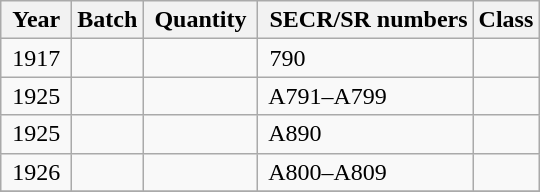<table class="wikitable">
<tr>
<th>Year</th>
<th>Batch</th>
<th> Quantity </th>
<th> SECR/SR numbers</th>
<th>Class</th>
</tr>
<tr>
<td> 1917 </td>
<td></td>
<td></td>
<td> 790</td>
<td></td>
</tr>
<tr>
<td> 1925</td>
<td></td>
<td></td>
<td> A791–A799</td>
<td></td>
</tr>
<tr>
<td> 1925</td>
<td></td>
<td></td>
<td> A890</td>
<td></td>
</tr>
<tr>
<td> 1926</td>
<td></td>
<td></td>
<td> A800–A809</td>
<td></td>
</tr>
<tr>
</tr>
</table>
